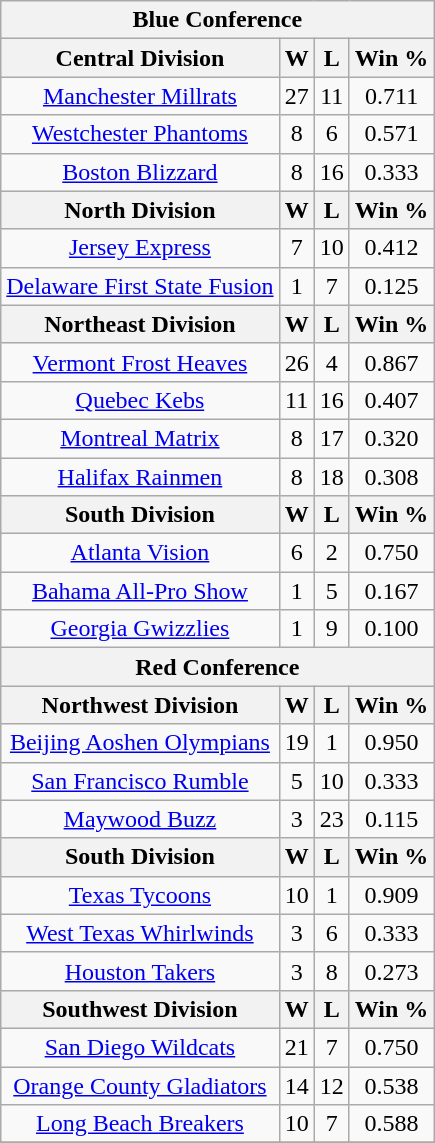<table class="wikitable">
<tr>
<th bgcolor="#DDDDFF" colspan=4>Blue Conference</th>
</tr>
<tr>
<th bgcolor="#DDDDFF">Central Division</th>
<th bgcolor="#DDDDFF">W</th>
<th bgcolor="#DDDDFF">L</th>
<th bgcolor="#DDDDFF">Win %</th>
</tr>
<tr>
<td align=center><a href='#'>Manchester Millrats</a></td>
<td align=center>27</td>
<td align=center>11</td>
<td align=center>0.711</td>
</tr>
<tr>
<td align=center><a href='#'>Westchester Phantoms</a></td>
<td align=center>8</td>
<td align=center>6</td>
<td align=center>0.571</td>
</tr>
<tr>
<td align=center><a href='#'>Boston Blizzard</a></td>
<td align=center>8</td>
<td align=center>16</td>
<td align=center>0.333</td>
</tr>
<tr>
<th bgcolor="#DDDDFF">North Division</th>
<th bgcolor="#DDDDFF">W</th>
<th bgcolor="#DDDDFF">L</th>
<th bgcolor="#DDDDFF">Win %</th>
</tr>
<tr>
<td align=center><a href='#'>Jersey Express</a></td>
<td align=center>7</td>
<td align=center>10</td>
<td align=center>0.412</td>
</tr>
<tr>
<td align=center><a href='#'>Delaware First State Fusion</a></td>
<td align=center>1</td>
<td align=center>7</td>
<td align=center>0.125</td>
</tr>
<tr>
<th bgcolor="#DDDDFF">Northeast Division</th>
<th bgcolor="#DDDDFF">W</th>
<th bgcolor="#DDDDFF">L</th>
<th bgcolor="#DDDDFF">Win %</th>
</tr>
<tr>
<td align=center><a href='#'>Vermont Frost Heaves</a></td>
<td align=center>26</td>
<td align=center>4</td>
<td align=center>0.867</td>
</tr>
<tr>
<td align=center><a href='#'>Quebec Kebs</a></td>
<td align=center>11</td>
<td align=center>16</td>
<td align=center>0.407</td>
</tr>
<tr>
<td align=center><a href='#'>Montreal Matrix</a></td>
<td align=center>8</td>
<td align=center>17</td>
<td align=center>0.320</td>
</tr>
<tr>
<td align=center><a href='#'>Halifax Rainmen</a></td>
<td align=center>8</td>
<td align=center>18</td>
<td align=center>0.308</td>
</tr>
<tr>
<th bgcolor="#DDDDFF">South Division</th>
<th bgcolor="#DDDDFF">W</th>
<th bgcolor="#DDDDFF">L</th>
<th bgcolor="#DDDDFF">Win %</th>
</tr>
<tr>
<td align=center><a href='#'>Atlanta Vision</a></td>
<td align=center>6</td>
<td align=center>2</td>
<td align=center>0.750</td>
</tr>
<tr>
<td align=center><a href='#'>Bahama All-Pro Show</a></td>
<td align=center>1</td>
<td align=center>5</td>
<td align=center>0.167</td>
</tr>
<tr>
<td align=center><a href='#'>Georgia Gwizzlies</a></td>
<td align=center>1</td>
<td align=center>9</td>
<td align=center>0.100</td>
</tr>
<tr>
<th bgcolor="#DDDDFF" colspan=4>Red Conference</th>
</tr>
<tr>
<th bgcolor="#DDDDFF">Northwest Division</th>
<th bgcolor="#DDDDFF">W</th>
<th bgcolor="#DDDDFF">L</th>
<th bgcolor="#DDDDFF">Win %</th>
</tr>
<tr>
<td align=center><a href='#'>Beijing Aoshen Olympians</a></td>
<td align=center>19</td>
<td align=center>1</td>
<td align=center>0.950</td>
</tr>
<tr>
<td align=center><a href='#'>San Francisco Rumble</a></td>
<td align=center>5</td>
<td align=center>10</td>
<td align=center>0.333</td>
</tr>
<tr>
<td align=center><a href='#'>Maywood Buzz</a></td>
<td align=center>3</td>
<td align=center>23</td>
<td align=center>0.115</td>
</tr>
<tr>
<th bgcolor="#DDDDFF">South Division</th>
<th bgcolor="#DDDDFF">W</th>
<th bgcolor="#DDDDFF">L</th>
<th bgcolor="#DDDDFF">Win %</th>
</tr>
<tr>
<td align=center><a href='#'>Texas Tycoons</a></td>
<td align=center>10</td>
<td align=center>1</td>
<td align=center>0.909</td>
</tr>
<tr>
<td align=center><a href='#'>West Texas Whirlwinds</a></td>
<td align=center>3</td>
<td align=center>6</td>
<td align=center>0.333</td>
</tr>
<tr>
<td align=center><a href='#'>Houston Takers</a></td>
<td align=center>3</td>
<td align=center>8</td>
<td align=center>0.273</td>
</tr>
<tr>
<th bgcolor="#DDDDFF">Southwest Division</th>
<th bgcolor="#DDDDFF">W</th>
<th bgcolor="#DDDDFF">L</th>
<th bgcolor="#DDDDFF">Win %</th>
</tr>
<tr>
<td align=center><a href='#'>San Diego Wildcats</a></td>
<td align=center>21</td>
<td align=center>7</td>
<td align=center>0.750</td>
</tr>
<tr>
<td align=center><a href='#'>Orange County Gladiators</a></td>
<td align=center>14</td>
<td align=center>12</td>
<td align=center>0.538</td>
</tr>
<tr>
<td align=center><a href='#'>Long Beach Breakers</a></td>
<td align=center>10</td>
<td align=center>7</td>
<td align=center>0.588</td>
</tr>
<tr>
</tr>
</table>
